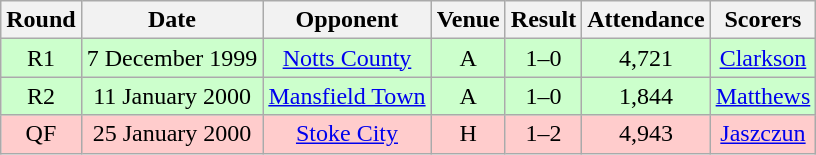<table class="wikitable" style="font-size:100%; text-align:center">
<tr>
<th>Round</th>
<th>Date</th>
<th>Opponent</th>
<th>Venue</th>
<th>Result</th>
<th>Attendance</th>
<th>Scorers</th>
</tr>
<tr style="background: #CCFFCC;">
<td>R1</td>
<td>7 December 1999</td>
<td><a href='#'>Notts County</a></td>
<td>A</td>
<td>1–0</td>
<td>4,721</td>
<td><a href='#'>Clarkson</a></td>
</tr>
<tr style="background: #CCFFCC;">
<td>R2</td>
<td>11 January 2000</td>
<td><a href='#'>Mansfield Town</a></td>
<td>A</td>
<td>1–0</td>
<td>1,844</td>
<td><a href='#'>Matthews</a></td>
</tr>
<tr style="background: #FFCCCC;">
<td>QF</td>
<td>25 January 2000</td>
<td><a href='#'>Stoke City</a></td>
<td>H</td>
<td>1–2</td>
<td>4,943</td>
<td><a href='#'>Jaszczun</a></td>
</tr>
</table>
